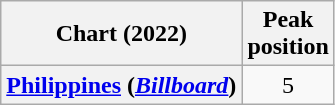<table class="wikitable plainrowheaders" style="text-align:center">
<tr>
<th scope="col">Chart (2022)</th>
<th scope="col">Peak<br>position</th>
</tr>
<tr>
<th scope="row"><a href='#'>Philippines</a> (<em><a href='#'>Billboard</a></em>)</th>
<td>5</td>
</tr>
</table>
